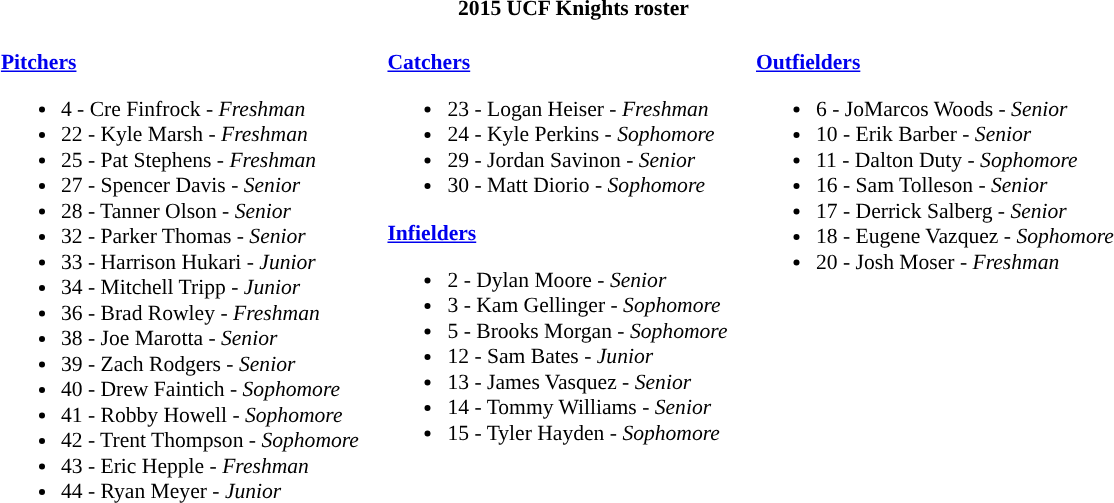<table class="toccolours" style="border-collapse:collapse; font-size:90%;">
<tr>
<th colspan=9>2015 UCF Knights roster</th>
</tr>
<tr>
<td width="03"> </td>
<td valign="top"><br><strong><a href='#'>Pitchers</a></strong><ul><li>4 - Cre Finfrock - <em>Freshman</em></li><li>22 - Kyle Marsh - <em>Freshman</em></li><li>25 - Pat Stephens - <em>Freshman</em></li><li>27 - Spencer Davis - <em> Senior</em></li><li>28 - Tanner Olson - <em>Senior</em></li><li>32 - Parker Thomas - <em>Senior</em></li><li>33 - Harrison Hukari - <em> Junior</em></li><li>34 - Mitchell Tripp - <em> Junior</em></li><li>36 - Brad Rowley - <em>Freshman</em></li><li>38 - Joe Marotta - <em>Senior</em></li><li>39 - Zach Rodgers - <em>Senior</em></li><li>40 - Drew Faintich - <em>Sophomore</em></li><li>41 - Robby Howell - <em>Sophomore</em></li><li>42 - Trent Thompson - <em>Sophomore</em></li><li>43 - Eric Hepple - <em>Freshman</em></li><li>44 - Ryan Meyer - <em> Junior</em></li></ul></td>
<td width="15"> </td>
<td valign="top"><br><strong><a href='#'>Catchers</a></strong><ul><li>23 - Logan Heiser - <em>Freshman</em></li><li>24 - Kyle Perkins - <em>Sophomore</em></li><li>29 - Jordan Savinon - <em>Senior</em></li><li>30 - Matt Diorio - <em>Sophomore</em></li></ul><strong><a href='#'>Infielders</a></strong><ul><li>2 - Dylan Moore - <em>Senior</em></li><li>3 - Kam Gellinger - <em>Sophomore</em></li><li>5 - Brooks Morgan - <em>Sophomore</em></li><li>12 - Sam Bates - <em>Junior</em></li><li>13 - James Vasquez - <em>Senior</em></li><li>14 - Tommy Williams - <em>Senior</em></li><li>15 - Tyler Hayden - <em>Sophomore</em></li></ul></td>
<td width="15"> </td>
<td valign="top"><br><strong><a href='#'>Outfielders</a></strong><ul><li>6 - JoMarcos Woods - <em>Senior</em></li><li>10 - Erik Barber - <em>Senior</em></li><li>11 - Dalton Duty - <em>Sophomore</em></li><li>16 - Sam Tolleson - <em>Senior</em></li><li>17 - Derrick Salberg - <em>Senior</em></li><li>18 - Eugene Vazquez - <em>Sophomore</em></li><li>20 - Josh Moser - <em>Freshman</em></li></ul></td>
<td width="25"> </td>
</tr>
</table>
